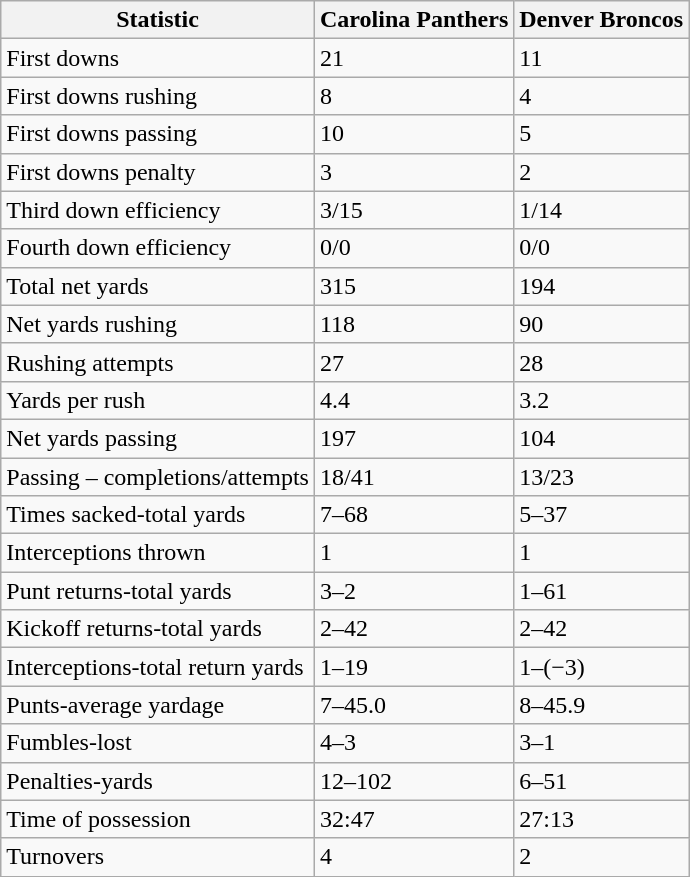<table class="wikitable">
<tr>
<th>Statistic</th>
<th>Carolina Panthers</th>
<th>Denver Broncos</th>
</tr>
<tr>
<td>First downs</td>
<td>21</td>
<td>11</td>
</tr>
<tr>
<td>First downs rushing</td>
<td>8</td>
<td>4</td>
</tr>
<tr>
<td>First downs passing</td>
<td>10</td>
<td>5</td>
</tr>
<tr>
<td>First downs penalty</td>
<td>3</td>
<td>2</td>
</tr>
<tr>
<td>Third down efficiency</td>
<td>3/15</td>
<td>1/14</td>
</tr>
<tr>
<td>Fourth down efficiency</td>
<td>0/0</td>
<td>0/0</td>
</tr>
<tr>
<td>Total net yards</td>
<td>315</td>
<td>194</td>
</tr>
<tr>
<td>Net yards rushing</td>
<td>118</td>
<td>90</td>
</tr>
<tr>
<td>Rushing attempts</td>
<td>27</td>
<td>28</td>
</tr>
<tr>
<td>Yards per rush</td>
<td>4.4</td>
<td>3.2</td>
</tr>
<tr>
<td>Net yards passing</td>
<td>197</td>
<td>104</td>
</tr>
<tr>
<td>Passing – completions/attempts</td>
<td>18/41</td>
<td>13/23</td>
</tr>
<tr>
<td>Times sacked-total yards</td>
<td>7–68</td>
<td>5–37</td>
</tr>
<tr>
<td>Interceptions thrown</td>
<td>1</td>
<td>1</td>
</tr>
<tr>
<td>Punt returns-total yards</td>
<td>3–2</td>
<td>1–61</td>
</tr>
<tr>
<td>Kickoff returns-total yards</td>
<td>2–42</td>
<td>2–42</td>
</tr>
<tr>
<td>Interceptions-total return yards</td>
<td>1–19</td>
<td>1–(−3)</td>
</tr>
<tr>
<td>Punts-average yardage</td>
<td>7–45.0</td>
<td>8–45.9</td>
</tr>
<tr>
<td>Fumbles-lost</td>
<td>4–3</td>
<td>3–1</td>
</tr>
<tr>
<td>Penalties-yards</td>
<td>12–102</td>
<td>6–51</td>
</tr>
<tr>
<td>Time of possession</td>
<td>32:47</td>
<td>27:13</td>
</tr>
<tr>
<td>Turnovers</td>
<td>4</td>
<td>2</td>
</tr>
</table>
